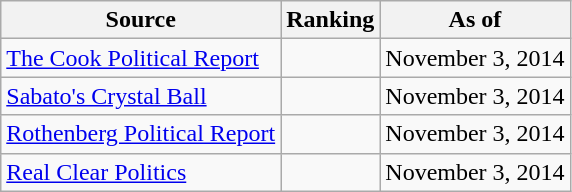<table class="wikitable" style="text-align:center">
<tr>
<th>Source</th>
<th>Ranking</th>
<th>As of</th>
</tr>
<tr>
<td align=left><a href='#'>The Cook Political Report</a></td>
<td></td>
<td>November 3, 2014</td>
</tr>
<tr>
<td align=left><a href='#'>Sabato's Crystal Ball</a></td>
<td></td>
<td>November 3, 2014</td>
</tr>
<tr>
<td align=left><a href='#'>Rothenberg Political Report</a></td>
<td></td>
<td>November 3, 2014</td>
</tr>
<tr>
<td align=left><a href='#'>Real Clear Politics</a></td>
<td></td>
<td>November 3, 2014</td>
</tr>
</table>
